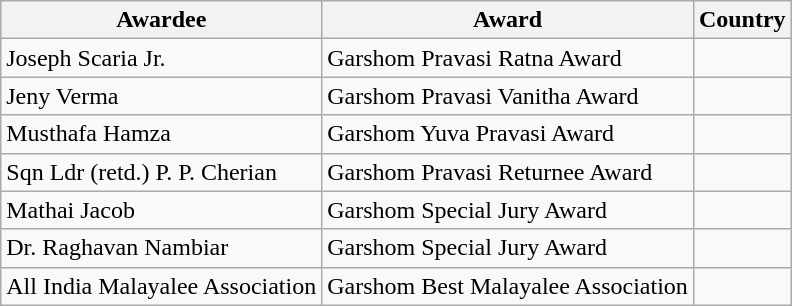<table class="wikitable">
<tr>
<th>Awardee</th>
<th>Award</th>
<th>Country</th>
</tr>
<tr>
<td>Joseph Scaria Jr.</td>
<td>Garshom Pravasi Ratna Award</td>
<td></td>
</tr>
<tr>
<td>Jeny Verma</td>
<td>Garshom Pravasi Vanitha Award</td>
<td></td>
</tr>
<tr>
<td>Musthafa Hamza</td>
<td>Garshom Yuva Pravasi Award</td>
<td></td>
</tr>
<tr>
<td>Sqn Ldr (retd.) P. P. Cherian</td>
<td>Garshom Pravasi Returnee Award</td>
<td></td>
</tr>
<tr>
<td>Mathai Jacob</td>
<td>Garshom Special Jury Award</td>
<td></td>
</tr>
<tr>
<td>Dr. Raghavan Nambiar</td>
<td>Garshom Special Jury Award</td>
<td></td>
</tr>
<tr>
<td>All India Malayalee Association</td>
<td>Garshom Best Malayalee Association</td>
<td></td>
</tr>
</table>
